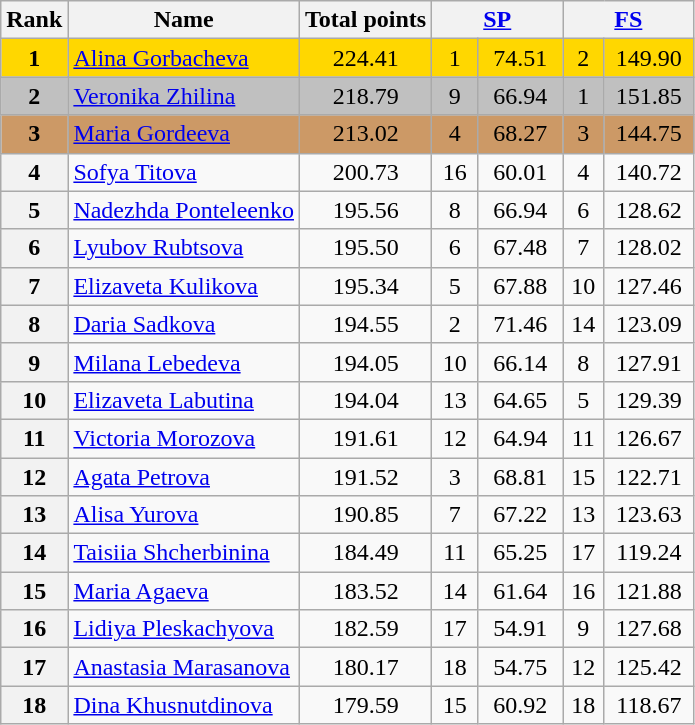<table class="wikitable sortable">
<tr>
<th>Rank</th>
<th>Name</th>
<th>Total points</th>
<th colspan="2" width="80px"><a href='#'>SP</a></th>
<th colspan="2" width="80px"><a href='#'>FS</a></th>
</tr>
<tr bgcolor="gold">
<td align="center"><strong>1</strong></td>
<td><a href='#'>Alina Gorbacheva</a></td>
<td align="center">224.41</td>
<td align="center">1</td>
<td align="center">74.51</td>
<td align="center">2</td>
<td align="center">149.90</td>
</tr>
<tr bgcolor="silver">
<td align="center"><strong>2</strong></td>
<td><a href='#'>Veronika Zhilina</a></td>
<td align="center">218.79</td>
<td align="center">9</td>
<td align="center">66.94</td>
<td align="center">1</td>
<td align="center">151.85</td>
</tr>
<tr bgcolor="cc9966">
<td align="center"><strong>3</strong></td>
<td><a href='#'>Maria Gordeeva</a></td>
<td align="center">213.02</td>
<td align="center">4</td>
<td align="center">68.27</td>
<td align="center">3</td>
<td align="center">144.75</td>
</tr>
<tr>
<th>4</th>
<td><a href='#'>Sofya Titova</a></td>
<td align="center">200.73</td>
<td align="center">16</td>
<td align="center">60.01</td>
<td align="center">4</td>
<td align="center">140.72</td>
</tr>
<tr>
<th>5</th>
<td><a href='#'>Nadezhda Ponteleenko</a></td>
<td align="center">195.56</td>
<td align="center">8</td>
<td align="center">66.94</td>
<td align="center">6</td>
<td align="center">128.62</td>
</tr>
<tr>
<th>6</th>
<td><a href='#'>Lyubov Rubtsova</a></td>
<td align="center">195.50</td>
<td align="center">6</td>
<td align="center">67.48</td>
<td align="center">7</td>
<td align="center">128.02</td>
</tr>
<tr>
<th>7</th>
<td><a href='#'>Elizaveta Kulikova</a></td>
<td align="center">195.34</td>
<td align="center">5</td>
<td align="center">67.88</td>
<td align="center">10</td>
<td align="center">127.46</td>
</tr>
<tr>
<th>8</th>
<td><a href='#'>Daria Sadkova</a></td>
<td align="center">194.55</td>
<td align="center">2</td>
<td align="center">71.46</td>
<td align="center">14</td>
<td align="center">123.09</td>
</tr>
<tr>
<th>9</th>
<td><a href='#'>Milana Lebedeva</a></td>
<td align="center">194.05</td>
<td align="center">10</td>
<td align="center">66.14</td>
<td align="center">8</td>
<td align="center">127.91</td>
</tr>
<tr>
<th>10</th>
<td><a href='#'>Elizaveta Labutina</a></td>
<td align="center">194.04</td>
<td align="center">13</td>
<td align="center">64.65</td>
<td align="center">5</td>
<td align="center">129.39</td>
</tr>
<tr>
<th>11</th>
<td><a href='#'>Victoria Morozova</a></td>
<td align="center">191.61</td>
<td align="center">12</td>
<td align="center">64.94</td>
<td align="center">11</td>
<td align="center">126.67</td>
</tr>
<tr>
<th>12</th>
<td><a href='#'>Agata Petrova</a></td>
<td align="center">191.52</td>
<td align="center">3</td>
<td align="center">68.81</td>
<td align="center">15</td>
<td align="center">122.71</td>
</tr>
<tr>
<th>13</th>
<td><a href='#'>Alisa Yurova</a></td>
<td align="center">190.85</td>
<td align="center">7</td>
<td align="center">67.22</td>
<td align="center">13</td>
<td align="center">123.63</td>
</tr>
<tr>
<th>14</th>
<td><a href='#'>Taisiia Shcherbinina</a></td>
<td align="center">184.49</td>
<td align="center">11</td>
<td align="center">65.25</td>
<td align="center">17</td>
<td align="center">119.24</td>
</tr>
<tr>
<th>15</th>
<td><a href='#'>Maria Agaeva</a></td>
<td align="center">183.52</td>
<td align="center">14</td>
<td align="center">61.64</td>
<td align="center">16</td>
<td align="center">121.88</td>
</tr>
<tr>
<th>16</th>
<td><a href='#'>Lidiya Pleskachyova</a></td>
<td align="center">182.59</td>
<td align="center">17</td>
<td align="center">54.91</td>
<td align="center">9</td>
<td align="center">127.68</td>
</tr>
<tr>
<th>17</th>
<td><a href='#'>Anastasia Marasanova</a></td>
<td align="center">180.17</td>
<td align="center">18</td>
<td align="center">54.75</td>
<td align="center">12</td>
<td align="center">125.42</td>
</tr>
<tr>
<th>18</th>
<td><a href='#'>Dina Khusnutdinova</a></td>
<td align="center">179.59</td>
<td align="center">15</td>
<td align="center">60.92</td>
<td align="center">18</td>
<td align="center">118.67</td>
</tr>
</table>
